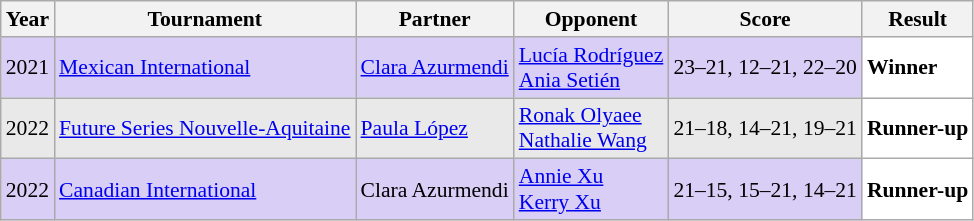<table class="sortable wikitable" style="font-size:90%;">
<tr>
<th>Year</th>
<th>Tournament</th>
<th>Partner</th>
<th>Opponent</th>
<th>Score</th>
<th>Result</th>
</tr>
<tr style="background:#D8CEF6">
<td align="center">2021</td>
<td align="left"><a href='#'>Mexican International</a></td>
<td align="left"> <a href='#'>Clara Azurmendi</a></td>
<td align="left"> <a href='#'>Lucía Rodríguez</a><br> <a href='#'>Ania Setién</a></td>
<td align="left">23–21, 12–21, 22–20</td>
<td style="text-align:left; background:white"> <strong>Winner</strong></td>
</tr>
<tr style="background:#E9E9E9">
<td align="center">2022</td>
<td align="left"><a href='#'>Future Series Nouvelle-Aquitaine</a></td>
<td align="left"> <a href='#'>Paula López</a></td>
<td align="left"> <a href='#'>Ronak Olyaee</a><br> <a href='#'>Nathalie Wang</a></td>
<td align="left">21–18, 14–21, 19–21</td>
<td style="text-align:left; background:white"> <strong>Runner-up</strong></td>
</tr>
<tr style="background:#D8CEF6">
<td align="center">2022</td>
<td align="left"><a href='#'>Canadian International</a></td>
<td align="left"> Clara Azurmendi</td>
<td align="left"> <a href='#'>Annie Xu</a><br> <a href='#'>Kerry Xu</a></td>
<td align="left">21–15, 15–21, 14–21</td>
<td style="text-align:left; background:white"> <strong>Runner-up</strong></td>
</tr>
</table>
